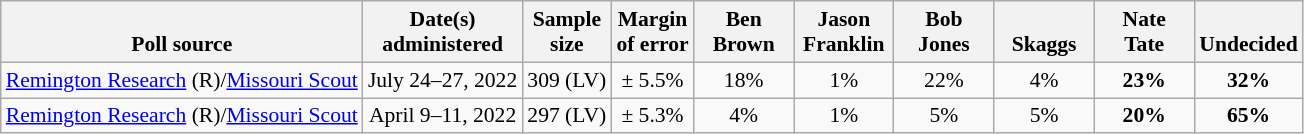<table class="wikitable" style="font-size:90%;text-align:center;">
<tr valign="bottom">
<th>Poll source</th>
<th>Date(s)<br>administered</th>
<th>Sample<br>size</th>
<th>Margin<br>of error</th>
<th style="width:60px;">Ben<br>Brown</th>
<th style="width:60px;">Jason<br>Franklin</th>
<th style="width:60px;">Bob<br>Jones</th>
<th style="width:60px;"><br>Skaggs</th>
<th style="width:60px;">Nate<br>Tate</th>
<th>Undecided</th>
</tr>
<tr>
<td style="text-align:left;"><a href='#'>Remington Research</a> (R)/<a href='#'>Missouri Scout</a></td>
<td>July 24–27, 2022</td>
<td>309 (LV)</td>
<td>± 5.5%</td>
<td>18%</td>
<td>1%</td>
<td>22%</td>
<td>4%</td>
<td><strong>23%</strong></td>
<td><strong>32%</strong></td>
</tr>
<tr>
<td style="text-align:left;"><a href='#'>Remington Research</a> (R)/<a href='#'>Missouri Scout</a></td>
<td>April 9–11, 2022</td>
<td>297 (LV)</td>
<td>± 5.3%</td>
<td>4%</td>
<td>1%</td>
<td>5%</td>
<td>5%</td>
<td><strong>20%</strong></td>
<td><strong>65%</strong></td>
</tr>
</table>
